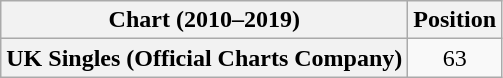<table class="wikitable plainrowheaders" style="text-align:center">
<tr>
<th scope="col">Chart (2010–2019)</th>
<th scope="col">Position</th>
</tr>
<tr>
<th scope="row">UK Singles (Official Charts Company)</th>
<td>63</td>
</tr>
</table>
